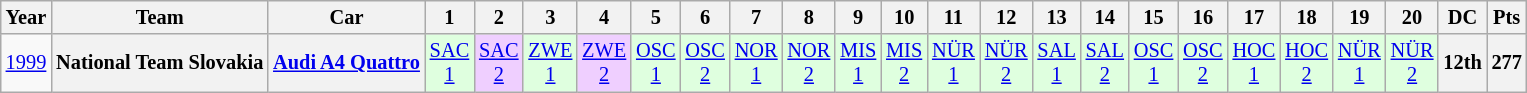<table class="wikitable" border="1" style="text-align:center; font-size:85%;">
<tr>
<th>Year</th>
<th>Team</th>
<th>Car</th>
<th>1</th>
<th>2</th>
<th>3</th>
<th>4</th>
<th>5</th>
<th>6</th>
<th>7</th>
<th>8</th>
<th>9</th>
<th>10</th>
<th>11</th>
<th>12</th>
<th>13</th>
<th>14</th>
<th>15</th>
<th>16</th>
<th>17</th>
<th>18</th>
<th>19</th>
<th>20</th>
<th>DC</th>
<th>Pts</th>
</tr>
<tr>
<td><a href='#'>1999</a></td>
<th>National Team Slovakia</th>
<th><a href='#'>Audi A4 Quattro</a></th>
<td style="background:#DFFFDF;"><a href='#'>SAC<br>1</a><br></td>
<td style="background:#EFCFFF;"><a href='#'>SAC<br>2</a><br></td>
<td style="background:#DFFFDF;"><a href='#'>ZWE<br>1</a><br></td>
<td style="background:#EFCFFF;"><a href='#'>ZWE<br>2</a><br></td>
<td style="background:#DFFFDF;"><a href='#'>OSC<br>1</a><br></td>
<td style="background:#DFFFDF;"><a href='#'>OSC<br>2</a><br></td>
<td style="background:#DFFFDF;"><a href='#'>NOR<br>1</a><br></td>
<td style="background:#DFFFDF;"><a href='#'>NOR<br>2</a><br></td>
<td style="background:#DFFFDF;"><a href='#'>MIS<br>1</a><br></td>
<td style="background:#DFFFDF;"><a href='#'>MIS<br>2</a><br></td>
<td style="background:#DFFFDF;"><a href='#'>NÜR<br>1</a><br></td>
<td style="background:#DFFFDF;"><a href='#'>NÜR<br>2</a><br></td>
<td style="background:#DFFFDF;"><a href='#'>SAL<br>1</a><br></td>
<td style="background:#DFFFDF;"><a href='#'>SAL<br>2</a><br></td>
<td style="background:#DFFFDF;"><a href='#'>OSC<br>1</a><br></td>
<td style="background:#DFFFDF;"><a href='#'>OSC<br>2</a><br></td>
<td style="background:#DFFFDF;"><a href='#'>HOC<br>1</a><br></td>
<td style="background:#DFFFDF;"><a href='#'>HOC<br>2</a><br></td>
<td style="background:#DFFFDF;"><a href='#'>NÜR<br>1</a><br></td>
<td style="background:#DFFFDF;"><a href='#'>NÜR<br>2</a><br></td>
<th>12th</th>
<th>277</th>
</tr>
</table>
